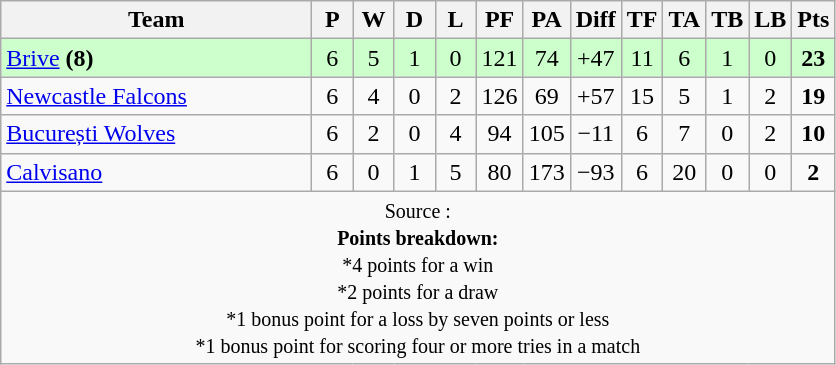<table class="wikitable" style="text-align: center;">
<tr>
<th style="width:200px;">Team</th>
<th width="20">P</th>
<th width="20">W</th>
<th width="20">D</th>
<th width="20">L</th>
<th width="20">PF</th>
<th width="20">PA</th>
<th width="20">Diff</th>
<th width="20">TF</th>
<th width="20">TA</th>
<th width="20">TB</th>
<th width="20">LB</th>
<th width="20">Pts</th>
</tr>
<tr bgcolor="#ccffcc">
<td align=left> <a href='#'>Brive</a> <strong>(8)</strong></td>
<td>6</td>
<td>5</td>
<td>1</td>
<td>0</td>
<td>121</td>
<td>74</td>
<td>+47</td>
<td>11</td>
<td>6</td>
<td>1</td>
<td>0</td>
<td><strong>23</strong></td>
</tr>
<tr>
<td align=left> <a href='#'>Newcastle Falcons</a></td>
<td>6</td>
<td>4</td>
<td>0</td>
<td>2</td>
<td>126</td>
<td>69</td>
<td>+57</td>
<td>15</td>
<td>5</td>
<td>1</td>
<td>2</td>
<td><strong>19</strong></td>
</tr>
<tr>
<td align=left> <a href='#'>București Wolves</a></td>
<td>6</td>
<td>2</td>
<td>0</td>
<td>4</td>
<td>94</td>
<td>105</td>
<td>−11</td>
<td>6</td>
<td>7</td>
<td>0</td>
<td>2</td>
<td><strong>10</strong></td>
</tr>
<tr>
<td align=left> <a href='#'>Calvisano</a></td>
<td>6</td>
<td>0</td>
<td>1</td>
<td>5</td>
<td>80</td>
<td>173</td>
<td>−93</td>
<td>6</td>
<td>20</td>
<td>0</td>
<td>0</td>
<td><strong>2</strong></td>
</tr>
<tr |align=left|>
<td colspan="14" style="border:0px"><small>Source : <br><strong>Points breakdown:</strong><br>*4 points for a win<br>*2 points for a draw<br>*1 bonus point for a loss by seven points or less<br>*1 bonus point for scoring four or more tries in a match</small></td>
</tr>
</table>
